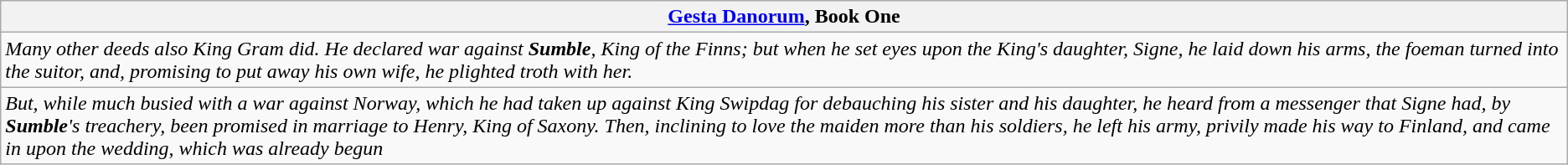<table class="wikitable">
<tr>
<th><a href='#'>Gesta Danorum</a>, <strong>Book One</strong></th>
</tr>
<tr>
<td><em>Many other deeds also King Gram did. He declared war against <strong>Sumble</strong>, King of the Finns; but when he set eyes upon the King's daughter, Signe, he laid down his arms, the foeman turned into the suitor, and, promising to put away his own wife, he plighted troth with her.</em></td>
</tr>
<tr>
<td><em>But, while much busied with a war against Norway, which he had taken up against King Swipdag for debauching his sister and his daughter, he heard from a messenger that Signe had, by <strong>Sumble</strong>'s treachery, been promised in marriage to Henry, King of Saxony. Then, inclining to love the maiden more than his soldiers, he left his army, privily made his way to Finland, and came in upon the wedding, which was already begun</em></td>
</tr>
</table>
